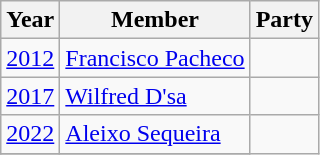<table class="wikitable sortable">
<tr>
<th>Year</th>
<th>Member</th>
<th colspan="2">Party</th>
</tr>
<tr>
<td><a href='#'>2012</a></td>
<td><a href='#'>Francisco Pacheco</a></td>
<td></td>
</tr>
<tr>
<td><a href='#'>2017</a></td>
<td><a href='#'>Wilfred D'sa</a></td>
<td></td>
</tr>
<tr>
<td><a href='#'>2022</a></td>
<td><a href='#'>Aleixo Sequeira</a></td>
</tr>
<tr>
</tr>
</table>
